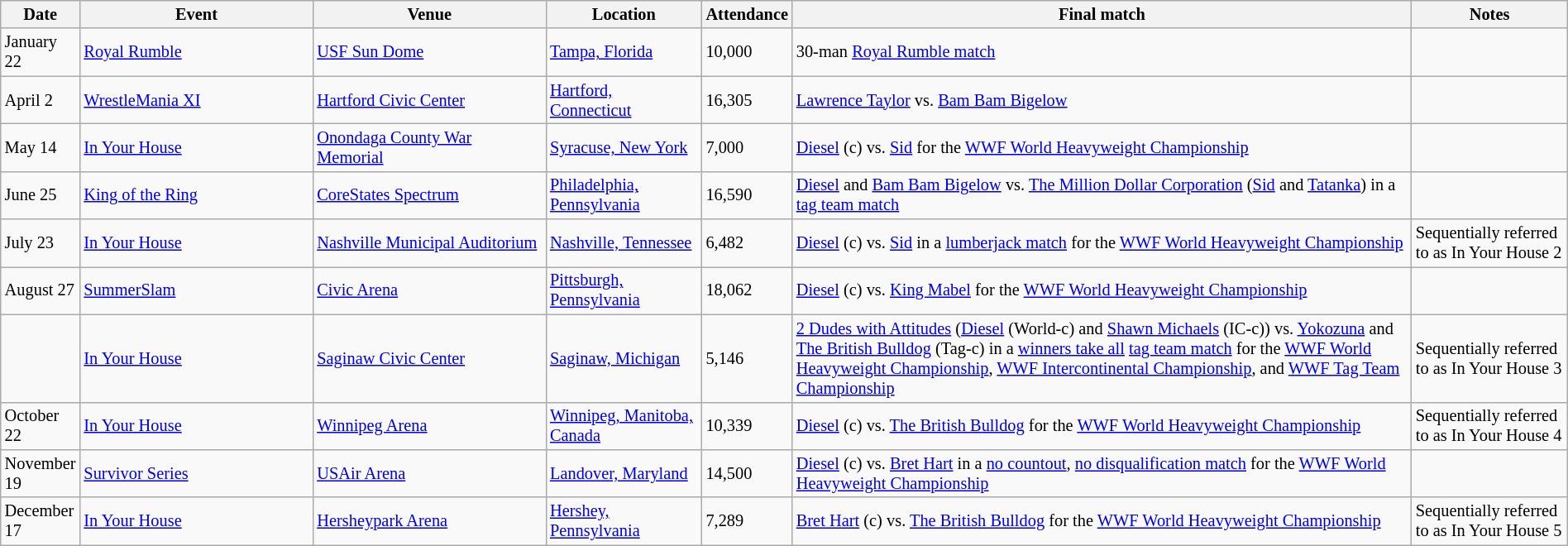<table id="Past_events_1995" class="sortable wikitable succession-box" style="font-size:85%; width:100%">
<tr>
<th scope="col" style="width:5%;">Date</th>
<th scope="col" style="width:15%;">Event</th>
<th scope="col" style="width:15%;">Venue</th>
<th scope="col" style="width:10%;">Location</th>
<th scope="col" style="width:5%;">Attendance</th>
<th scope="col" style="width:40%;">Final match</th>
<th scope="col" style="width:10%;">Notes</th>
</tr>
<tr>
<td>January 22</td>
<td><a href='#'>Royal Rumble</a></td>
<td><a href='#'>USF Sun Dome</a></td>
<td><a href='#'>Tampa, Florida</a></td>
<td>10,000</td>
<td>30-man <a href='#'>Royal Rumble match</a></td>
<td></td>
</tr>
<tr>
<td>April 2</td>
<td><a href='#'>WrestleMania XI</a></td>
<td><a href='#'>Hartford Civic Center</a></td>
<td><a href='#'>Hartford, Connecticut</a></td>
<td>16,305</td>
<td><a href='#'>Lawrence Taylor</a> vs. <a href='#'>Bam Bam Bigelow</a></td>
<td></td>
</tr>
<tr>
<td>May 14</td>
<td><a href='#'>In Your House</a></td>
<td><a href='#'>Onondaga County War Memorial</a></td>
<td><a href='#'>Syracuse, New York</a></td>
<td>7,000</td>
<td><a href='#'>Diesel</a> (c) vs. <a href='#'>Sid</a> for the <a href='#'>WWF World Heavyweight Championship</a></td>
<td></td>
</tr>
<tr>
<td>June 25</td>
<td><a href='#'>King of the Ring</a></td>
<td><a href='#'>CoreStates Spectrum</a></td>
<td><a href='#'>Philadelphia, Pennsylvania</a></td>
<td>16,590</td>
<td><a href='#'>Diesel</a> and <a href='#'>Bam Bam Bigelow</a> vs. <a href='#'>The Million Dollar Corporation</a> (<a href='#'>Sid</a> and <a href='#'>Tatanka</a>) in a <a href='#'>tag team match</a></td>
<td></td>
</tr>
<tr>
<td>July 23</td>
<td><a href='#'>In Your House</a></td>
<td><a href='#'>Nashville Municipal Auditorium</a></td>
<td><a href='#'>Nashville, Tennessee</a></td>
<td>6,482</td>
<td><a href='#'>Diesel</a> (c) vs. <a href='#'>Sid</a> in a <a href='#'>lumberjack match</a> for the <a href='#'>WWF World Heavyweight Championship</a></td>
<td>Sequentially referred to as In Your House 2</td>
</tr>
<tr>
<td>August 27</td>
<td><a href='#'>SummerSlam</a></td>
<td><a href='#'>Civic Arena</a></td>
<td><a href='#'>Pittsburgh, Pennsylvania</a></td>
<td>18,062</td>
<td><a href='#'>Diesel</a> (c) vs. <a href='#'>King Mabel</a> for the <a href='#'>WWF World Heavyweight Championship</a></td>
<td></td>
</tr>
<tr>
<td></td>
<td><a href='#'>In Your House</a></td>
<td><a href='#'>Saginaw Civic Center</a></td>
<td><a href='#'>Saginaw, Michigan</a></td>
<td>5,146</td>
<td><a href='#'>2 Dudes with Attitudes</a> (<a href='#'>Diesel</a> (World-c) and <a href='#'>Shawn Michaels</a> (IC-c)) vs. <a href='#'>Yokozuna</a> and <a href='#'>The British Bulldog</a> (Tag-c) in a <a href='#'>winners take all</a> <a href='#'>tag team match</a> for the <a href='#'>WWF World Heavyweight Championship</a>, <a href='#'>WWF Intercontinental Championship</a>, and <a href='#'>WWF Tag Team Championship</a></td>
<td>Sequentially referred to as In Your House 3</td>
</tr>
<tr>
<td>October 22</td>
<td><a href='#'>In Your House</a></td>
<td><a href='#'>Winnipeg Arena</a></td>
<td><a href='#'>Winnipeg, Manitoba, Canada</a></td>
<td>10,339</td>
<td><a href='#'>Diesel</a> (c) vs. <a href='#'>The British Bulldog</a> for the <a href='#'>WWF World Heavyweight Championship</a></td>
<td>Sequentially referred to as In Your House 4</td>
</tr>
<tr>
<td>November 19</td>
<td><a href='#'>Survivor Series</a></td>
<td><a href='#'>USAir Arena</a></td>
<td><a href='#'>Landover, Maryland</a></td>
<td>14,500</td>
<td><a href='#'>Diesel</a> (c) vs. <a href='#'>Bret Hart</a> in a <a href='#'>no countout</a>, <a href='#'>no disqualification match</a> for the <a href='#'>WWF World Heavyweight Championship</a></td>
<td></td>
</tr>
<tr>
<td>December 17</td>
<td><a href='#'>In Your House</a></td>
<td><a href='#'>Hersheypark Arena</a></td>
<td><a href='#'>Hershey, Pennsylvania</a></td>
<td>7,289</td>
<td><a href='#'>Bret Hart</a> (c) vs. <a href='#'>The British Bulldog</a> for the <a href='#'>WWF World Heavyweight Championship</a></td>
<td>Sequentially referred to as In Your House 5</td>
</tr>
</table>
